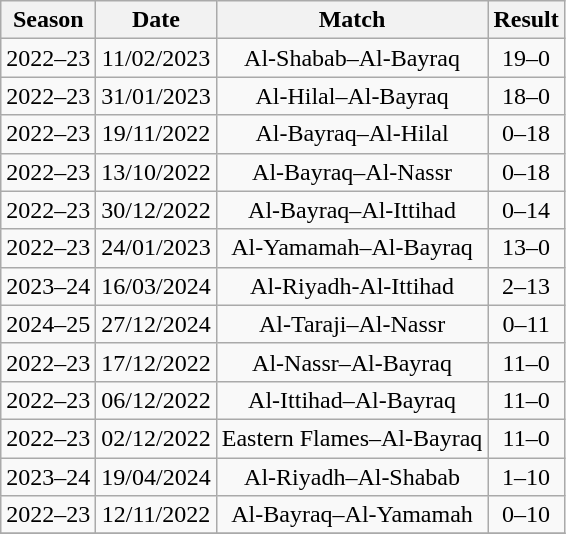<table class="wikitable sortable" style="text-align: center;">
<tr>
<th>Season</th>
<th>Date</th>
<th>Match</th>
<th>Result</th>
</tr>
<tr>
<td>2022–23</td>
<td>11/02/2023</td>
<td>Al-Shabab–Al-Bayraq</td>
<td>19–0</td>
</tr>
<tr>
<td>2022–23</td>
<td>31/01/2023</td>
<td>Al-Hilal–Al-Bayraq</td>
<td>18–0</td>
</tr>
<tr>
<td>2022–23</td>
<td>19/11/2022</td>
<td>Al-Bayraq–Al-Hilal</td>
<td>0–18</td>
</tr>
<tr>
<td>2022–23</td>
<td>13/10/2022</td>
<td>Al-Bayraq–Al-Nassr</td>
<td>0–18</td>
</tr>
<tr>
<td>2022–23</td>
<td>30/12/2022</td>
<td>Al-Bayraq–Al-Ittihad</td>
<td>0–14</td>
</tr>
<tr>
<td>2022–23</td>
<td>24/01/2023</td>
<td>Al-Yamamah–Al-Bayraq</td>
<td>13–0</td>
</tr>
<tr>
<td>2023–24</td>
<td>16/03/2024</td>
<td>Al-Riyadh-Al-Ittihad</td>
<td>2–13</td>
</tr>
<tr>
<td>2024–25</td>
<td>27/12/2024</td>
<td>Al-Taraji–Al-Nassr</td>
<td>0–11</td>
</tr>
<tr>
<td>2022–23</td>
<td>17/12/2022</td>
<td>Al-Nassr–Al-Bayraq</td>
<td>11–0</td>
</tr>
<tr>
<td>2022–23</td>
<td>06/12/2022</td>
<td>Al-Ittihad–Al-Bayraq</td>
<td>11–0</td>
</tr>
<tr>
<td>2022–23</td>
<td>02/12/2022</td>
<td>Eastern Flames–Al-Bayraq</td>
<td>11–0</td>
</tr>
<tr>
<td>2023–24</td>
<td>19/04/2024</td>
<td>Al-Riyadh–Al-Shabab</td>
<td>1–10</td>
</tr>
<tr>
<td>2022–23</td>
<td>12/11/2022</td>
<td>Al-Bayraq–Al-Yamamah</td>
<td>0–10</td>
</tr>
<tr>
</tr>
</table>
